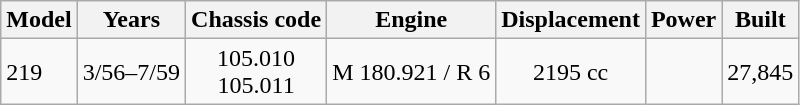<table class="wikitable" style="text-align: center;">
<tr>
<th style="text-align: left;">Model</th>
<th>Years</th>
<th>Chassis code</th>
<th>Engine</th>
<th>Displacement</th>
<th>Power</th>
<th>Built</th>
</tr>
<tr>
<td style="text-align: left;">219</td>
<td>3/56–7/59</td>
<td>105.010<br>105.011</td>
<td>M 180.921 / R 6</td>
<td>2195 cc</td>
<td></td>
<td>27,845</td>
</tr>
</table>
